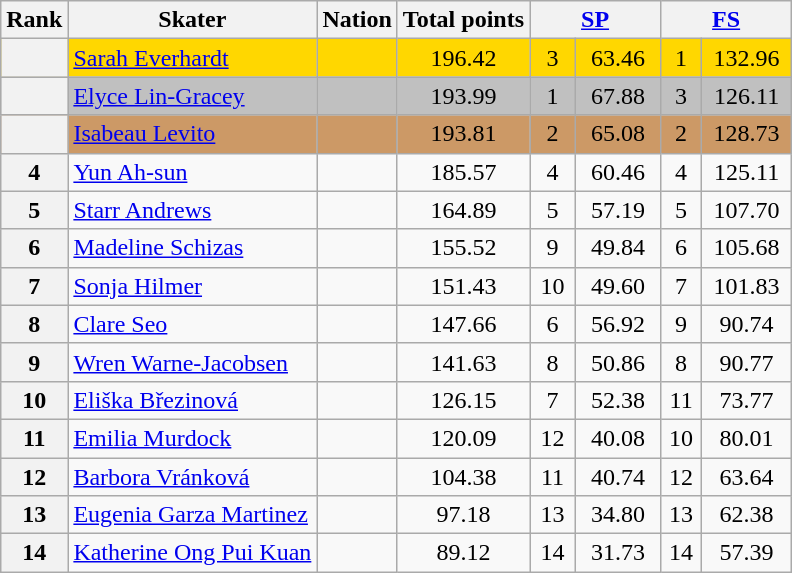<table class="wikitable sortable" style="text-align:center">
<tr>
<th scope="col">Rank</th>
<th scope="col">Skater</th>
<th scope="col">Nation</th>
<th scope="col">Total points</th>
<th scope="col" colspan="2" width="80px"><a href='#'>SP</a></th>
<th scope="col" colspan="2" width="80px"><a href='#'>FS</a></th>
</tr>
<tr bgcolor="gold">
<th scope="row"></th>
<td align="left"><a href='#'>Sarah Everhardt</a></td>
<td align="left"></td>
<td>196.42</td>
<td>3</td>
<td>63.46</td>
<td>1</td>
<td>132.96</td>
</tr>
<tr bgcolor="silver">
<th scope="row"></th>
<td align="left"><a href='#'>Elyce Lin-Gracey</a></td>
<td align="left"></td>
<td>193.99</td>
<td>1</td>
<td>67.88</td>
<td>3</td>
<td>126.11</td>
</tr>
<tr bgcolor="cc9966">
<th scope="row"></th>
<td align="left"><a href='#'>Isabeau Levito</a></td>
<td align="left"></td>
<td>193.81</td>
<td>2</td>
<td>65.08</td>
<td>2</td>
<td>128.73</td>
</tr>
<tr>
<th scope="row">4</th>
<td align="left"><a href='#'>Yun Ah-sun</a></td>
<td align="left"></td>
<td>185.57</td>
<td>4</td>
<td>60.46</td>
<td>4</td>
<td>125.11</td>
</tr>
<tr>
<th scope="row">5</th>
<td align="left"><a href='#'>Starr Andrews</a></td>
<td align="left"></td>
<td>164.89</td>
<td>5</td>
<td>57.19</td>
<td>5</td>
<td>107.70</td>
</tr>
<tr>
<th scope="row">6</th>
<td align="left"><a href='#'>Madeline Schizas</a></td>
<td align="left"></td>
<td>155.52</td>
<td>9</td>
<td>49.84</td>
<td>6</td>
<td>105.68</td>
</tr>
<tr>
<th scope="row">7</th>
<td align="left"><a href='#'>Sonja Hilmer</a></td>
<td align="left"></td>
<td>151.43</td>
<td>10</td>
<td>49.60</td>
<td>7</td>
<td>101.83</td>
</tr>
<tr>
<th scope="row">8</th>
<td align="left"><a href='#'>Clare Seo</a></td>
<td align="left"></td>
<td>147.66</td>
<td>6</td>
<td>56.92</td>
<td>9</td>
<td>90.74</td>
</tr>
<tr>
<th scope="row">9</th>
<td align="left"><a href='#'>Wren Warne-Jacobsen</a></td>
<td align="left"></td>
<td>141.63</td>
<td>8</td>
<td>50.86</td>
<td>8</td>
<td>90.77</td>
</tr>
<tr>
<th scope="row">10</th>
<td align="left"><a href='#'>Eliška Březinová</a></td>
<td align="left"></td>
<td>126.15</td>
<td>7</td>
<td>52.38</td>
<td>11</td>
<td>73.77</td>
</tr>
<tr>
<th scope="row">11</th>
<td align="left"><a href='#'>Emilia Murdock</a></td>
<td align="left"></td>
<td>120.09</td>
<td>12</td>
<td>40.08</td>
<td>10</td>
<td>80.01</td>
</tr>
<tr>
<th scope="row">12</th>
<td align="left"><a href='#'>Barbora Vránková</a></td>
<td align="left"></td>
<td>104.38</td>
<td>11</td>
<td>40.74</td>
<td>12</td>
<td>63.64</td>
</tr>
<tr>
<th scope="row">13</th>
<td align="left"><a href='#'>Eugenia Garza Martinez</a></td>
<td align="left"></td>
<td>97.18</td>
<td>13</td>
<td>34.80</td>
<td>13</td>
<td>62.38</td>
</tr>
<tr>
<th scope="row">14</th>
<td align="left"><a href='#'>Katherine Ong Pui Kuan</a></td>
<td align="left"></td>
<td>89.12</td>
<td>14</td>
<td>31.73</td>
<td>14</td>
<td>57.39</td>
</tr>
</table>
